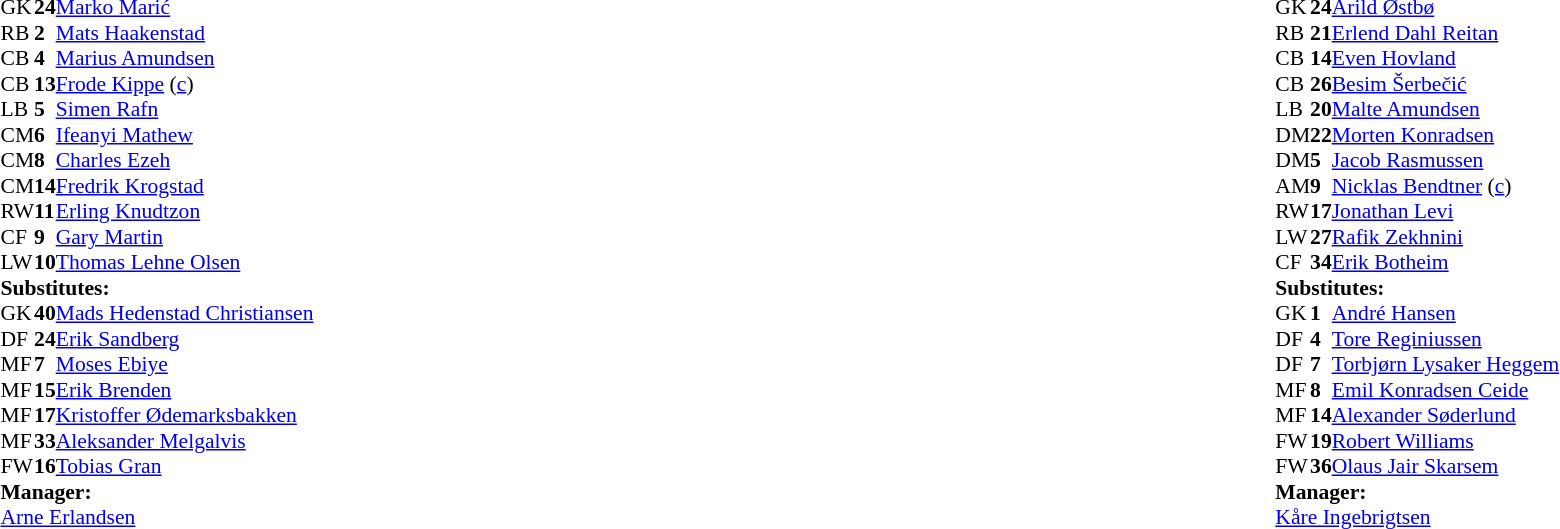<table width="100%">
<tr>
<td valign="top" width="50%"><br><table style="font-size: 90%" cellspacing="0" cellpadding="0">
<tr>
<td>GK</td>
<td><strong>24</strong></td>
<td> <a href='#'>Marko Marić</a></td>
</tr>
<tr>
<td>RB</td>
<td><strong>2</strong></td>
<td> <a href='#'>Mats Haakenstad</a></td>
<td></td>
<td></td>
</tr>
<tr>
<td>CB</td>
<td><strong>4</strong></td>
<td> <a href='#'>Marius Amundsen</a></td>
</tr>
<tr>
<td>CB</td>
<td><strong>13</strong></td>
<td> <a href='#'>Frode Kippe</a> (<a href='#'>c</a>)</td>
<td></td>
<td></td>
</tr>
<tr>
<td>LB</td>
<td><strong>5</strong></td>
<td> <a href='#'>Simen Rafn</a></td>
</tr>
<tr>
<td>CM</td>
<td><strong>6</strong></td>
<td> <a href='#'>Ifeanyi Mathew</a></td>
</tr>
<tr>
<td>CM</td>
<td><strong>8</strong></td>
<td> <a href='#'>Charles Ezeh</a></td>
<td></td>
<td></td>
</tr>
<tr>
<td>CM</td>
<td><strong>14</strong></td>
<td> <a href='#'>Fredrik Krogstad</a></td>
<td></td>
<td></td>
</tr>
<tr>
<td>RW</td>
<td><strong>11</strong></td>
<td> <a href='#'>Erling Knudtzon</a></td>
<td></td>
<td></td>
</tr>
<tr>
<td>CF</td>
<td><strong>9</strong></td>
<td> <a href='#'>Gary Martin</a></td>
<td></td>
<td></td>
</tr>
<tr>
<td>LW</td>
<td><strong>10</strong></td>
<td> <a href='#'>Thomas Lehne Olsen</a></td>
<td></td>
<td></td>
</tr>
<tr>
<td colspan=3><strong>Substitutes:</strong></td>
</tr>
<tr>
<td>GK</td>
<td><strong>40</strong></td>
<td> <a href='#'>Mads Hedenstad Christiansen</a></td>
</tr>
<tr>
<td>DF</td>
<td><strong>24</strong></td>
<td> <a href='#'>Erik Sandberg</a></td>
<td></td>
<td></td>
</tr>
<tr>
<td>MF</td>
<td><strong>7</strong></td>
<td> <a href='#'>Moses Ebiye</a></td>
<td></td>
<td></td>
</tr>
<tr>
<td>MF</td>
<td><strong>15</strong></td>
<td> <a href='#'>Erik Brenden</a></td>
<td></td>
<td></td>
</tr>
<tr>
<td>MF</td>
<td><strong>17</strong></td>
<td> <a href='#'>Kristoffer Ødemarksbakken</a></td>
<td></td>
<td></td>
</tr>
<tr>
<td>MF</td>
<td><strong>33</strong></td>
<td> <a href='#'>Aleksander Melgalvis</a></td>
<td></td>
<td></td>
</tr>
<tr>
<td>FW</td>
<td><strong>16</strong></td>
<td> <a href='#'>Tobias Gran</a></td>
</tr>
<tr>
<td colspan=3><strong>Manager:</strong></td>
</tr>
<tr>
<td colspan=4> <a href='#'>Arne Erlandsen</a></td>
</tr>
</table>
</td>
<td valign="top" width="50%"><br><table style="font-size: 90%" cellspacing="0" cellpadding="0" align=center>
<tr>
<td>GK</td>
<td><strong>24</strong></td>
<td> <a href='#'>Arild Østbø</a></td>
</tr>
<tr>
<td>RB</td>
<td><strong>21</strong></td>
<td> <a href='#'>Erlend Dahl Reitan</a></td>
</tr>
<tr>
<td>CB</td>
<td><strong>14</strong></td>
<td> <a href='#'>Even Hovland</a></td>
<td></td>
<td></td>
</tr>
<tr>
<td>CB</td>
<td><strong>26</strong></td>
<td> <a href='#'>Besim Šerbečić</a></td>
<td></td>
<td></td>
</tr>
<tr>
<td>LB</td>
<td><strong>20</strong></td>
<td> <a href='#'>Malte Amundsen</a></td>
<td></td>
<td></td>
</tr>
<tr>
<td>DM</td>
<td><strong>22</strong></td>
<td> <a href='#'>Morten Konradsen</a></td>
<td></td>
<td></td>
</tr>
<tr>
<td>DM</td>
<td><strong>5</strong></td>
<td> <a href='#'>Jacob Rasmussen</a></td>
</tr>
<tr>
<td>AM</td>
<td><strong>9</strong></td>
<td> <a href='#'>Nicklas Bendtner</a> (<a href='#'>c</a>)</td>
<td></td>
<td></td>
</tr>
<tr>
<td>RW</td>
<td><strong>17</strong></td>
<td> <a href='#'>Jonathan Levi</a></td>
<td></td>
<td></td>
</tr>
<tr>
<td>LW</td>
<td><strong>27</strong></td>
<td> <a href='#'>Rafik Zekhnini</a></td>
<td></td>
<td> </td>
</tr>
<tr>
<td>CF</td>
<td><strong>34</strong></td>
<td> <a href='#'>Erik Botheim</a></td>
<td></td>
<td></td>
</tr>
<tr>
<td colspan=3><strong>Substitutes:</strong></td>
</tr>
<tr>
<td>GK</td>
<td><strong>1</strong></td>
<td> <a href='#'>André Hansen</a></td>
</tr>
<tr>
<td>DF</td>
<td><strong>4</strong></td>
<td> <a href='#'>Tore Reginiussen</a></td>
<td></td>
<td></td>
</tr>
<tr>
<td>DF</td>
<td><strong>7</strong></td>
<td> <a href='#'>Torbjørn Lysaker Heggem</a></td>
<td></td>
<td></td>
</tr>
<tr>
<td>MF</td>
<td><strong>8</strong></td>
<td> <a href='#'>Emil Konradsen Ceide</a></td>
<td></td>
<td></td>
</tr>
<tr>
<td>MF</td>
<td><strong>14</strong></td>
<td> <a href='#'>Alexander Søderlund</a></td>
<td></td>
<td></td>
</tr>
<tr>
<td>FW</td>
<td><strong>19</strong></td>
<td> <a href='#'>Robert Williams</a></td>
<td></td>
<td></td>
</tr>
<tr>
<td>FW</td>
<td><strong>36</strong></td>
<td> <a href='#'>Olaus Jair Skarsem</a></td>
<td></td>
<td></td>
</tr>
<tr>
<td colspan=3><strong>Manager:</strong></td>
</tr>
<tr>
<td colspan=4> <a href='#'>Kåre Ingebrigtsen</a></td>
</tr>
</table>
</td>
</tr>
</table>
